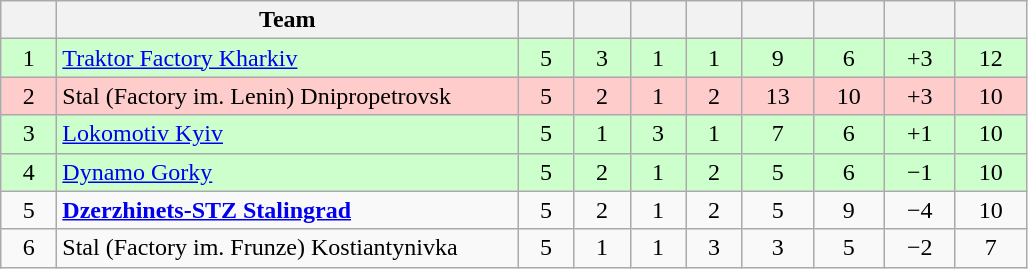<table class="wikitable" style="text-align:center">
<tr>
<th width=30></th>
<th width=300>Team</th>
<th width=30></th>
<th width=30></th>
<th width=30></th>
<th width=30></th>
<th width=40></th>
<th width=40></th>
<th width=40></th>
<th width=40></th>
</tr>
<tr bgcolor=CCFFCC>
<td>1</td>
<td align="left"><a href='#'>Traktor Factory Kharkiv</a></td>
<td>5</td>
<td>3</td>
<td>1</td>
<td>1</td>
<td>9</td>
<td>6</td>
<td>+3</td>
<td>12</td>
</tr>
<tr bgcolor=FFCCCC>
<td>2</td>
<td align="left">Stal (Factory im. Lenin) Dnipropetrovsk</td>
<td>5</td>
<td>2</td>
<td>1</td>
<td>2</td>
<td>13</td>
<td>10</td>
<td>+3</td>
<td>10</td>
</tr>
<tr bgcolor=CCFFCC>
<td>3</td>
<td align="left"><a href='#'>Lokomotiv Kyiv</a></td>
<td>5</td>
<td>1</td>
<td>3</td>
<td>1</td>
<td>7</td>
<td>6</td>
<td>+1</td>
<td>10</td>
</tr>
<tr bgcolor=CCFFCC>
<td>4</td>
<td align="left"><a href='#'>Dynamo Gorky</a></td>
<td>5</td>
<td>2</td>
<td>1</td>
<td>2</td>
<td>5</td>
<td>6</td>
<td>−1</td>
<td>10</td>
</tr>
<tr>
<td>5</td>
<td align="left"><strong><a href='#'>Dzerzhinets-STZ Stalingrad</a></strong></td>
<td>5</td>
<td>2</td>
<td>1</td>
<td>2</td>
<td>5</td>
<td>9</td>
<td>−4</td>
<td>10</td>
</tr>
<tr>
<td>6</td>
<td align="left">Stal (Factory im. Frunze) Kostiantynivka</td>
<td>5</td>
<td>1</td>
<td>1</td>
<td>3</td>
<td>3</td>
<td>5</td>
<td>−2</td>
<td>7</td>
</tr>
</table>
